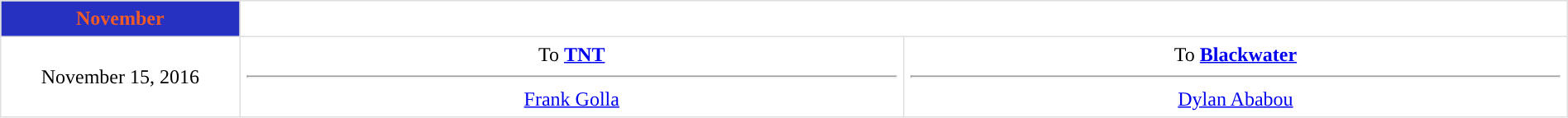<table border=1 style="border-collapse:collapse; text-align: center; width: 100%" bordercolor="#DFDFDF"  cellpadding="5">
<tr bgcolor="eeeeee">
<th style="background:#2631C2; color:#F05B28; ">November</th>
</tr>
<tr>
<td style="width:12%">November 15, 2016</td>
<td style="width:33.3%" valign="top">To <strong><a href='#'>TNT</a></strong><hr><a href='#'>Frank Golla</a></td>
<td style="width:33.3%" valign="top">To <strong><a href='#'>Blackwater</a></strong><hr><a href='#'>Dylan Ababou</a></td>
</tr>
</table>
